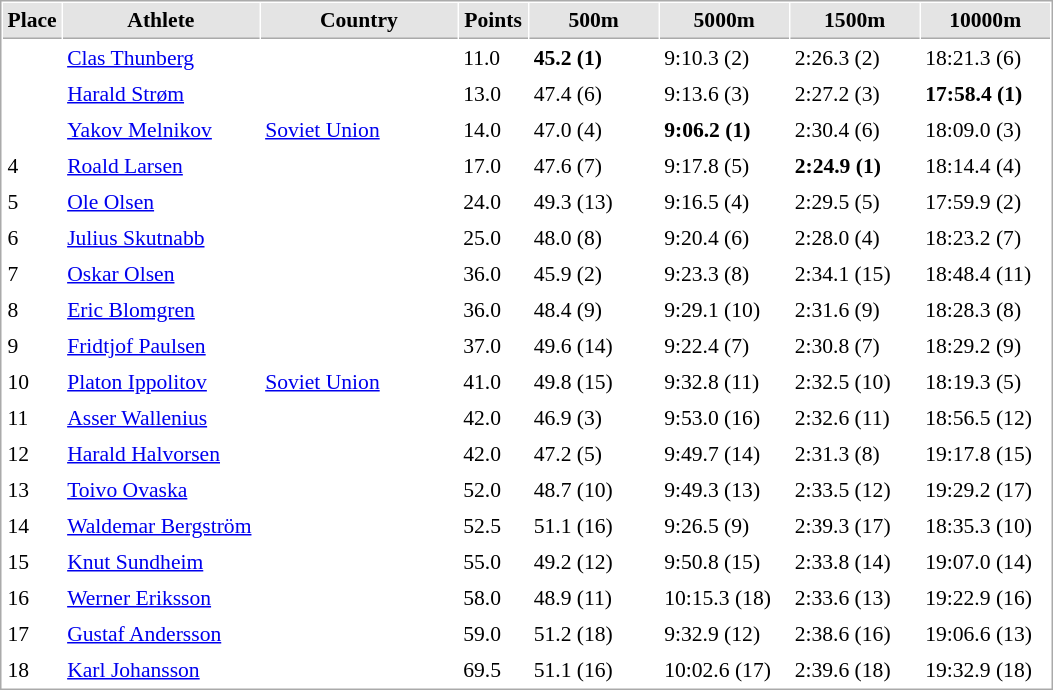<table cellspacing="1" cellpadding="3" style="border:1px solid #AAAAAA;font-size:90%">
<tr bgcolor="#E4E4E4">
<th style="border-bottom:1px solid #AAAAAA" width=15>Place</th>
<th style="border-bottom:1px solid #AAAAAA" width=125>Athlete</th>
<th style="border-bottom:1px solid #AAAAAA" width=125>Country</th>
<th style="border-bottom:1px solid #AAAAAA" width=40>Points</th>
<th style="border-bottom:1px solid #AAAAAA" width=80>500m</th>
<th style="border-bottom:1px solid #AAAAAA" width=80>5000m</th>
<th style="border-bottom:1px solid #AAAAAA" width=80>1500m</th>
<th style="border-bottom:1px solid #AAAAAA" width=80>10000m</th>
</tr>
<tr>
<td></td>
<td><a href='#'>Clas Thunberg</a></td>
<td></td>
<td>11.0</td>
<td><strong>45.2 (1)</strong></td>
<td>9:10.3 (2)</td>
<td>2:26.3 (2)</td>
<td>18:21.3 (6)</td>
</tr>
<tr>
<td></td>
<td><a href='#'>Harald Strøm</a></td>
<td></td>
<td>13.0</td>
<td>47.4 (6)</td>
<td>9:13.6 (3)</td>
<td>2:27.2 (3)</td>
<td><strong>17:58.4 (1)</strong></td>
</tr>
<tr>
<td></td>
<td><a href='#'>Yakov Melnikov</a></td>
<td> <a href='#'>Soviet Union</a></td>
<td>14.0</td>
<td>47.0 (4)</td>
<td><strong>9:06.2 (1)</strong></td>
<td>2:30.4 (6)</td>
<td>18:09.0 (3)</td>
</tr>
<tr>
<td>4</td>
<td><a href='#'>Roald Larsen</a></td>
<td></td>
<td>17.0</td>
<td>47.6 (7)</td>
<td>9:17.8 (5)</td>
<td><strong>2:24.9 (1)</strong></td>
<td>18:14.4 (4)</td>
</tr>
<tr>
<td>5</td>
<td><a href='#'>Ole Olsen</a></td>
<td></td>
<td>24.0</td>
<td>49.3 (13)</td>
<td>9:16.5 (4)</td>
<td>2:29.5 (5)</td>
<td>17:59.9 (2)</td>
</tr>
<tr>
<td>6</td>
<td><a href='#'>Julius Skutnabb</a></td>
<td></td>
<td>25.0</td>
<td>48.0 (8)</td>
<td>9:20.4 (6)</td>
<td>2:28.0 (4)</td>
<td>18:23.2 (7)</td>
</tr>
<tr>
<td>7</td>
<td><a href='#'>Oskar Olsen</a></td>
<td></td>
<td>36.0</td>
<td>45.9 (2)</td>
<td>9:23.3 (8)</td>
<td>2:34.1 (15)</td>
<td>18:48.4 (11)</td>
</tr>
<tr>
<td>8</td>
<td><a href='#'>Eric Blomgren</a></td>
<td></td>
<td>36.0</td>
<td>48.4 (9)</td>
<td>9:29.1 (10)</td>
<td>2:31.6 (9)</td>
<td>18:28.3 (8)</td>
</tr>
<tr>
<td>9</td>
<td><a href='#'>Fridtjof Paulsen</a></td>
<td></td>
<td>37.0</td>
<td>49.6 (14)</td>
<td>9:22.4 (7)</td>
<td>2:30.8 (7)</td>
<td>18:29.2 (9)</td>
</tr>
<tr>
<td>10</td>
<td><a href='#'>Platon Ippolitov</a></td>
<td> <a href='#'>Soviet Union</a></td>
<td>41.0</td>
<td>49.8 (15)</td>
<td>9:32.8 (11)</td>
<td>2:32.5 (10)</td>
<td>18:19.3 (5)</td>
</tr>
<tr>
<td>11</td>
<td><a href='#'>Asser Wallenius</a></td>
<td></td>
<td>42.0</td>
<td>46.9 (3)</td>
<td>9:53.0 (16)</td>
<td>2:32.6 (11)</td>
<td>18:56.5 (12)</td>
</tr>
<tr>
<td>12</td>
<td><a href='#'>Harald Halvorsen</a></td>
<td></td>
<td>42.0</td>
<td>47.2 (5)</td>
<td>9:49.7 (14)</td>
<td>2:31.3 (8)</td>
<td>19:17.8 (15)</td>
</tr>
<tr>
<td>13</td>
<td><a href='#'>Toivo Ovaska</a></td>
<td></td>
<td>52.0</td>
<td>48.7 (10)</td>
<td>9:49.3 (13)</td>
<td>2:33.5 (12)</td>
<td>19:29.2 (17)</td>
</tr>
<tr>
<td>14</td>
<td><a href='#'>Waldemar Bergström</a></td>
<td></td>
<td>52.5</td>
<td>51.1 (16)</td>
<td>9:26.5 (9)</td>
<td>2:39.3 (17)</td>
<td>18:35.3 (10)</td>
</tr>
<tr>
<td>15</td>
<td><a href='#'>Knut Sundheim</a></td>
<td></td>
<td>55.0</td>
<td>49.2 (12)</td>
<td>9:50.8 (15)</td>
<td>2:33.8 (14)</td>
<td>19:07.0 (14)</td>
</tr>
<tr>
<td>16</td>
<td><a href='#'>Werner Eriksson</a></td>
<td></td>
<td>58.0</td>
<td>48.9 (11)</td>
<td>10:15.3 (18)</td>
<td>2:33.6 (13)</td>
<td>19:22.9 (16)</td>
</tr>
<tr>
<td>17</td>
<td><a href='#'>Gustaf Andersson</a></td>
<td></td>
<td>59.0</td>
<td>51.2 (18)</td>
<td>9:32.9 (12)</td>
<td>2:38.6 (16)</td>
<td>19:06.6 (13)</td>
</tr>
<tr>
<td>18</td>
<td><a href='#'>Karl Johansson</a></td>
<td></td>
<td>69.5</td>
<td>51.1 (16)</td>
<td>10:02.6 (17)</td>
<td>2:39.6 (18)</td>
<td>19:32.9 (18)</td>
</tr>
</table>
